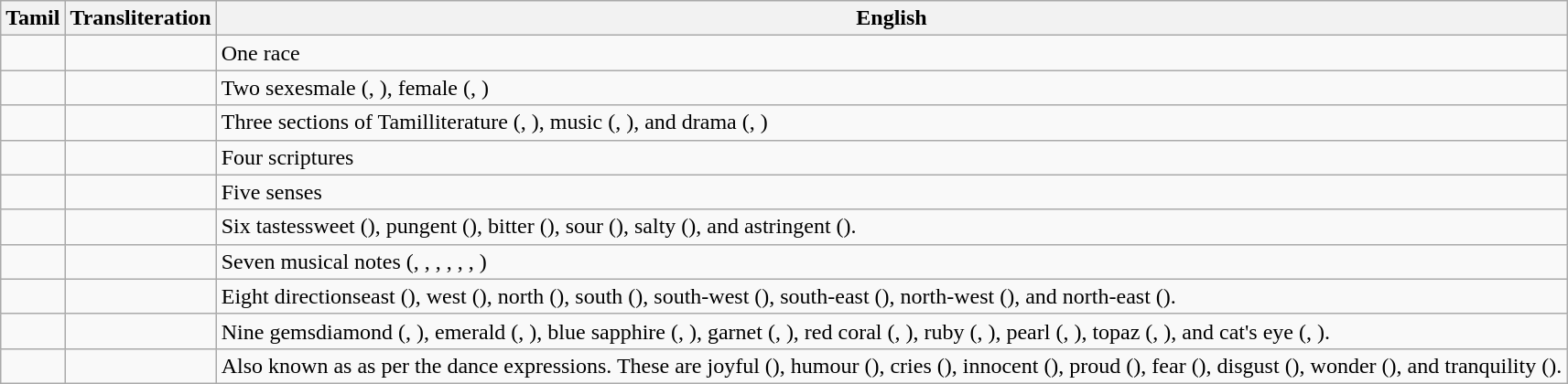<table class="wikitable">
<tr>
<th>Tamil</th>
<th>Transliteration</th>
<th>English</th>
</tr>
<tr>
<td></td>
<td></td>
<td>One race</td>
</tr>
<tr>
<td></td>
<td></td>
<td>Two sexesmale (, ), female (, )</td>
</tr>
<tr>
<td></td>
<td></td>
<td>Three sections of Tamilliterature (, ), music (, ), and drama (, )</td>
</tr>
<tr>
<td></td>
<td></td>
<td>Four scriptures</td>
</tr>
<tr>
<td></td>
<td></td>
<td>Five senses</td>
</tr>
<tr>
<td></td>
<td></td>
<td>Six tastessweet (), pungent (), bitter (), sour (), salty (), and astringent ().</td>
</tr>
<tr>
<td></td>
<td></td>
<td>Seven musical notes (, , , , , , )</td>
</tr>
<tr>
<td></td>
<td></td>
<td>Eight directionseast (), west (), north (), south (), south-west (), south-east (), north-west (), and north-east ().</td>
</tr>
<tr>
<td></td>
<td></td>
<td>Nine gemsdiamond (, ), emerald (, ), blue sapphire (, ), garnet (, ), red coral (, ), ruby (, ), pearl (, ), topaz (, ), and cat's eye (, ).</td>
</tr>
<tr>
<td></td>
<td></td>
<td>Also known as  as per the dance expressions. These are joyful (), humour (), cries (), innocent (), proud (), fear (), disgust (), wonder (), and tranquility ().</td>
</tr>
</table>
